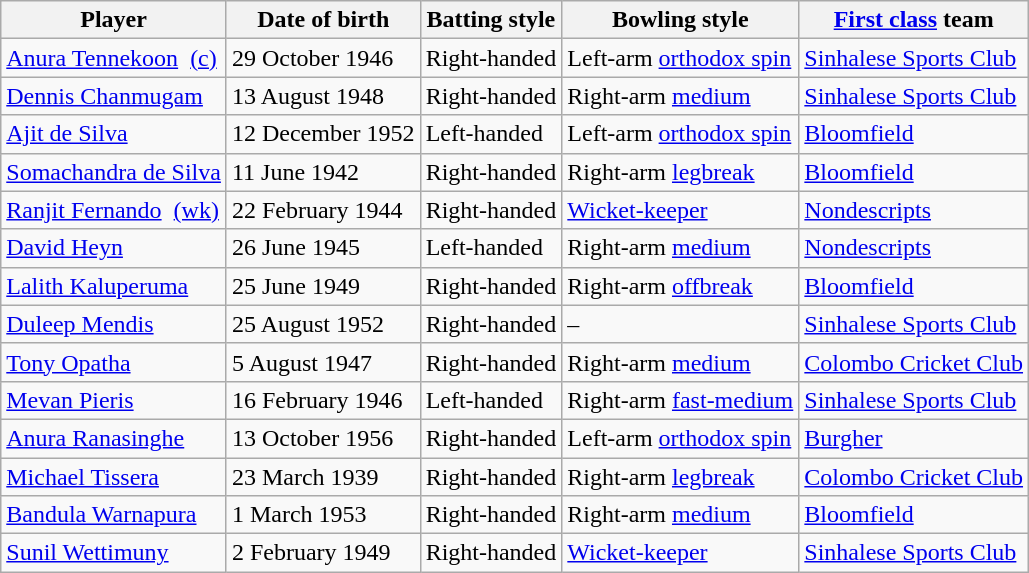<table class="wikitable">
<tr>
<th>Player</th>
<th>Date of birth</th>
<th>Batting style</th>
<th>Bowling style</th>
<th><a href='#'>First class</a> team</th>
</tr>
<tr>
<td><a href='#'>Anura Tennekoon</a>  <a href='#'>(c)</a></td>
<td>29 October 1946</td>
<td>Right-handed</td>
<td>Left-arm <a href='#'>orthodox spin</a></td>
<td><a href='#'>Sinhalese Sports Club</a></td>
</tr>
<tr>
<td><a href='#'>Dennis Chanmugam</a></td>
<td>13 August 1948</td>
<td>Right-handed</td>
<td>Right-arm <a href='#'>medium</a></td>
<td><a href='#'>Sinhalese Sports Club</a></td>
</tr>
<tr>
<td><a href='#'>Ajit de Silva</a></td>
<td>12 December 1952</td>
<td>Left-handed</td>
<td>Left-arm <a href='#'>orthodox spin</a></td>
<td><a href='#'>Bloomfield</a></td>
</tr>
<tr>
<td><a href='#'>Somachandra de Silva</a></td>
<td>11 June 1942</td>
<td>Right-handed</td>
<td>Right-arm <a href='#'>legbreak</a></td>
<td><a href='#'>Bloomfield</a></td>
</tr>
<tr>
<td><a href='#'>Ranjit Fernando</a>  <a href='#'>(wk)</a></td>
<td>22 February 1944</td>
<td>Right-handed</td>
<td><a href='#'>Wicket-keeper</a></td>
<td><a href='#'>Nondescripts</a></td>
</tr>
<tr>
<td><a href='#'>David Heyn</a></td>
<td>26 June 1945</td>
<td>Left-handed</td>
<td>Right-arm <a href='#'>medium</a></td>
<td><a href='#'>Nondescripts</a></td>
</tr>
<tr>
<td><a href='#'>Lalith Kaluperuma</a></td>
<td>25 June 1949</td>
<td>Right-handed</td>
<td>Right-arm <a href='#'>offbreak</a></td>
<td><a href='#'>Bloomfield</a></td>
</tr>
<tr>
<td><a href='#'>Duleep Mendis</a></td>
<td>25 August 1952</td>
<td>Right-handed</td>
<td>–</td>
<td><a href='#'>Sinhalese Sports Club</a></td>
</tr>
<tr>
<td><a href='#'>Tony Opatha</a></td>
<td>5 August 1947</td>
<td>Right-handed</td>
<td>Right-arm <a href='#'>medium</a></td>
<td><a href='#'>Colombo Cricket Club</a></td>
</tr>
<tr>
<td><a href='#'>Mevan Pieris</a></td>
<td>16 February 1946</td>
<td>Left-handed</td>
<td>Right-arm <a href='#'>fast-medium</a></td>
<td><a href='#'>Sinhalese Sports Club</a></td>
</tr>
<tr>
<td><a href='#'>Anura Ranasinghe</a></td>
<td>13 October 1956</td>
<td>Right-handed</td>
<td>Left-arm <a href='#'>orthodox spin</a></td>
<td><a href='#'>Burgher</a></td>
</tr>
<tr>
<td><a href='#'>Michael Tissera</a></td>
<td>23 March 1939</td>
<td>Right-handed</td>
<td>Right-arm <a href='#'>legbreak</a></td>
<td><a href='#'>Colombo Cricket Club</a></td>
</tr>
<tr>
<td><a href='#'>Bandula Warnapura</a></td>
<td>1 March 1953</td>
<td>Right-handed</td>
<td>Right-arm <a href='#'>medium</a></td>
<td><a href='#'>Bloomfield</a></td>
</tr>
<tr>
<td><a href='#'>Sunil Wettimuny</a></td>
<td>2 February 1949</td>
<td>Right-handed</td>
<td><a href='#'>Wicket-keeper</a></td>
<td><a href='#'>Sinhalese Sports Club</a></td>
</tr>
</table>
